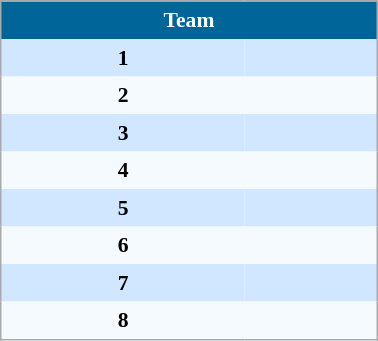<table align=center cellpadding="4" cellspacing="0" style="background: #f9f9f9; border: 1px #aaa solid; border-collapse: collapse; font-size: 90%;" width=20%>
<tr align=center bgcolor=#006699 style="color:white;">
<th width=100% colspan=2>Team</th>
</tr>
<tr align=center bgcolor=#D0E7FF>
<td><strong>1</strong> </td>
<td align=left></td>
</tr>
<tr align=center bgcolor=#F5FAFF>
<td><strong>2</strong> </td>
<td align=left></td>
</tr>
<tr align=center bgcolor=#D0E7FF>
<td><strong>3</strong> </td>
<td align=left></td>
</tr>
<tr align=center bgcolor=#F5FAFF>
<td><strong>4</strong> </td>
<td align=left></td>
</tr>
<tr align=center bgcolor=#D0E7FF>
<td><strong>5</strong> </td>
<td align=left></td>
</tr>
<tr align=center bgcolor=#F5FAFF>
<td><strong>6</strong> </td>
<td align=left></td>
</tr>
<tr align=center bgcolor=#D0E7FF>
<td><strong>7</strong> </td>
<td align=left></td>
</tr>
<tr align=center bgcolor=#F5FAFF>
<td><strong>8</strong> </td>
<td align=left></td>
</tr>
</table>
